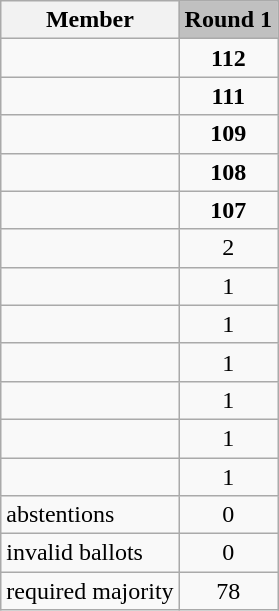<table class="wikitable collapsible">
<tr>
<th>Member</th>
<td style="background:silver;"><strong>Round 1</strong></td>
</tr>
<tr>
<td></td>
<td style="text-align:center;"><strong>112</strong></td>
</tr>
<tr>
<td></td>
<td style="text-align:center;"><strong>111</strong></td>
</tr>
<tr>
<td></td>
<td style="text-align:center;"><strong>109</strong></td>
</tr>
<tr>
<td></td>
<td style="text-align:center;"><strong>108</strong></td>
</tr>
<tr>
<td></td>
<td style="text-align:center;"><strong>107</strong></td>
</tr>
<tr>
<td></td>
<td style="text-align:center;">2</td>
</tr>
<tr>
<td></td>
<td style="text-align:center;">1</td>
</tr>
<tr>
<td></td>
<td style="text-align:center;">1</td>
</tr>
<tr>
<td></td>
<td style="text-align:center;">1</td>
</tr>
<tr>
<td></td>
<td style="text-align:center;">1</td>
</tr>
<tr>
<td></td>
<td style="text-align:center;">1</td>
</tr>
<tr>
<td></td>
<td style="text-align:center;">1</td>
</tr>
<tr>
<td>abstentions</td>
<td style="text-align:center;">0</td>
</tr>
<tr>
<td>invalid ballots</td>
<td style="text-align:center;">0</td>
</tr>
<tr>
<td>required majority</td>
<td style="text-align:center;">78</td>
</tr>
</table>
